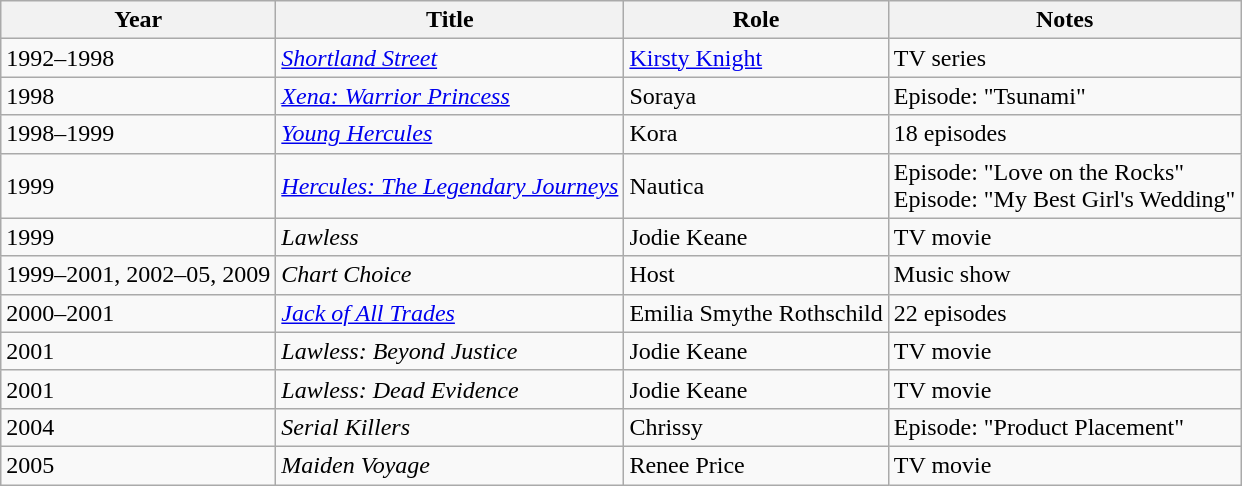<table class="wikitable sortable">
<tr>
<th>Year</th>
<th>Title</th>
<th>Role</th>
<th class="unsortable">Notes</th>
</tr>
<tr>
<td>1992–1998</td>
<td><em><a href='#'>Shortland Street</a></em></td>
<td><a href='#'>Kirsty Knight</a></td>
<td>TV series</td>
</tr>
<tr>
<td>1998</td>
<td><em><a href='#'>Xena: Warrior Princess</a></em></td>
<td>Soraya</td>
<td>Episode: "Tsunami"</td>
</tr>
<tr>
<td>1998–1999</td>
<td><em><a href='#'>Young Hercules</a></em></td>
<td>Kora</td>
<td>18 episodes</td>
</tr>
<tr>
<td>1999</td>
<td><em><a href='#'>Hercules: The Legendary Journeys</a></em></td>
<td>Nautica</td>
<td>Episode: "Love on the Rocks"<br>Episode: "My Best Girl's Wedding"</td>
</tr>
<tr>
<td>1999</td>
<td><em>Lawless</em></td>
<td>Jodie Keane</td>
<td>TV movie</td>
</tr>
<tr>
<td>1999–2001, 2002–05, 2009</td>
<td><em>Chart Choice</em></td>
<td>Host</td>
<td>Music show</td>
</tr>
<tr>
<td>2000–2001</td>
<td><em><a href='#'>Jack of All Trades</a></em></td>
<td>Emilia Smythe Rothschild</td>
<td>22 episodes</td>
</tr>
<tr>
<td>2001</td>
<td><em>Lawless: Beyond Justice</em></td>
<td>Jodie Keane</td>
<td>TV movie</td>
</tr>
<tr>
<td>2001</td>
<td><em>Lawless: Dead Evidence</em></td>
<td>Jodie Keane</td>
<td>TV movie</td>
</tr>
<tr>
<td>2004</td>
<td><em>Serial Killers</em></td>
<td>Chrissy</td>
<td>Episode: "Product Placement"</td>
</tr>
<tr>
<td>2005</td>
<td><em>Maiden Voyage</em></td>
<td>Renee Price</td>
<td>TV movie</td>
</tr>
</table>
